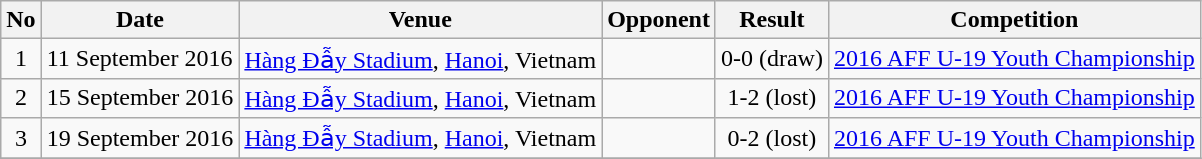<table class="wikitable">
<tr>
<th>No</th>
<th>Date</th>
<th>Venue</th>
<th>Opponent</th>
<th>Result</th>
<th>Competition</th>
</tr>
<tr>
<td align=center>1</td>
<td>11 September 2016</td>
<td><a href='#'>Hàng Đẫy Stadium</a>, <a href='#'>Hanoi</a>, Vietnam</td>
<td></td>
<td align=center>0-0 (draw)</td>
<td><a href='#'>2016 AFF U-19 Youth Championship</a></td>
</tr>
<tr>
<td align=center>2</td>
<td>15 September 2016</td>
<td><a href='#'>Hàng Đẫy Stadium</a>, <a href='#'>Hanoi</a>, Vietnam</td>
<td></td>
<td align=center>1-2 (lost)</td>
<td><a href='#'>2016 AFF U-19 Youth Championship</a></td>
</tr>
<tr>
<td align=center>3</td>
<td>19 September 2016</td>
<td><a href='#'>Hàng Đẫy Stadium</a>, <a href='#'>Hanoi</a>, Vietnam</td>
<td></td>
<td align=center>0-2 (lost)</td>
<td><a href='#'>2016 AFF U-19 Youth Championship</a></td>
</tr>
<tr>
</tr>
</table>
